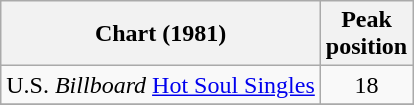<table class="wikitable">
<tr>
<th>Chart (1981)</th>
<th>Peak<br>position</th>
</tr>
<tr>
<td>U.S. <em>Billboard</em> <a href='#'>Hot Soul Singles</a></td>
<td align="center">18</td>
</tr>
<tr>
</tr>
</table>
